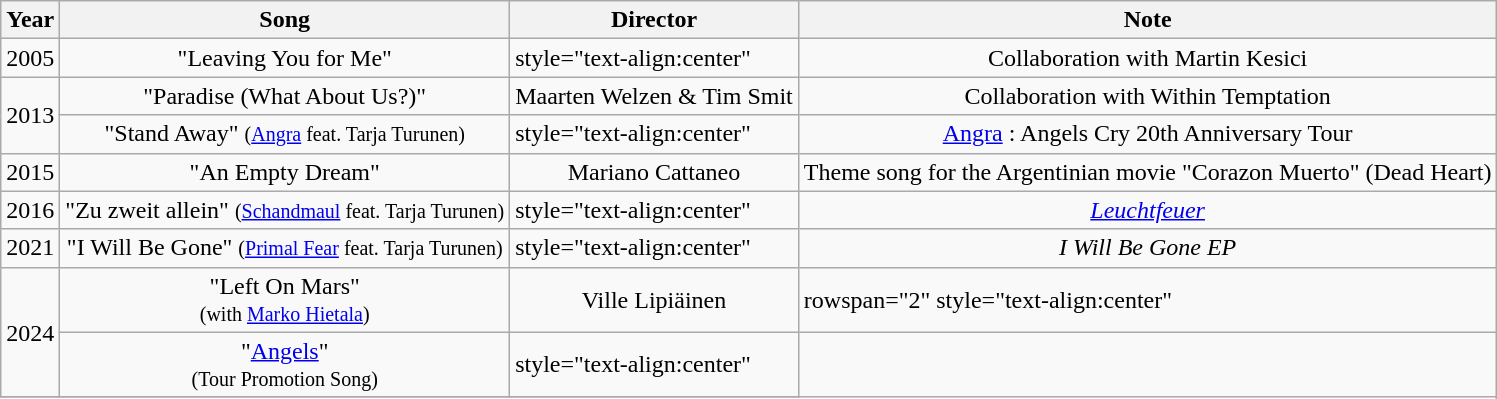<table class="wikitable">
<tr>
<th>Year</th>
<th>Song</th>
<th>Director</th>
<th>Note</th>
</tr>
<tr>
<td>2005</td>
<td style="text-align:center">"Leaving You for Me"</td>
<td>style="text-align:center" </td>
<td style="text-align:center">Collaboration with Martin Kesici</td>
</tr>
<tr>
<td rowspan="2">2013</td>
<td style="text-align:center">"Paradise (What About Us?)"</td>
<td style="text-align:center">Maarten Welzen & Tim Smit</td>
<td style="text-align:center">Collaboration with Within Temptation</td>
</tr>
<tr>
<td style="text-align:center">"Stand Away" <small>(<a href='#'>Angra</a> feat. Tarja Turunen)</small></td>
<td>style="text-align:center" </td>
<td style="text-align:center"><a href='#'>Angra</a> : Angels Cry 20th Anniversary Tour</td>
</tr>
<tr>
<td>2015</td>
<td style="text-align:center">"An Empty Dream"</td>
<td style="text-align:center">Mariano Cattaneo</td>
<td style="text-align:center">Theme song for the Argentinian movie "Corazon Muerto" (Dead Heart)</td>
</tr>
<tr>
<td style="text-align:center">2016</td>
<td style="text-align:center">"Zu zweit allein" <small>(<a href='#'>Schandmaul</a> feat. Tarja Turunen)</small></td>
<td>style="text-align:center" </td>
<td style="text-align:center"><em><a href='#'>Leuchtfeuer</a></em></td>
</tr>
<tr>
<td style="text-align:center">2021</td>
<td style="text-align:center">"I Will Be Gone" <small>(<a href='#'>Primal Fear</a> feat. Tarja Turunen)</small></td>
<td>style="text-align:center" </td>
<td style="text-align:center"><em>I Will Be Gone EP</em></td>
</tr>
<tr>
<td rowspan="2">2024</td>
<td style="text-align:center">"Left On Mars"<br><small>(with <a href='#'>Marko Hietala</a>)</small></td>
<td style="text-align:center">Ville Lipiäinen</td>
<td>rowspan="2" style="text-align:center" </td>
</tr>
<tr>
<td style="text-align:center">"<a href='#'>Angels</a>"<br><small>(Tour Promotion Song)</small></td>
<td>style="text-align:center" </td>
</tr>
<tr>
</tr>
</table>
